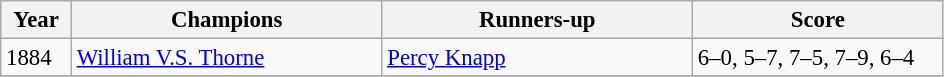<table class="sortable wikitable" style="font-size:95%;">
<tr>
<th style="width:40px">Year</th>
<th style="width:200px">Champions</th>
<th style="width:200px">Runners-up</th>
<th style="width:160px" class="unsortable">Score</th>
</tr>
<tr>
<td>1884</td>
<td> <a href='#'>William V.S. Thorne</a></td>
<td> <a href='#'>Percy Knapp</a></td>
<td>6–0, 5–7, 7–5, 7–9, 6–4</td>
</tr>
<tr>
</tr>
</table>
